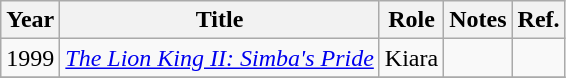<table class="wikitable">
<tr>
<th>Year</th>
<th>Title</th>
<th>Role</th>
<th>Notes</th>
<th>Ref.</th>
</tr>
<tr>
<td>1999</td>
<td><em><a href='#'>The Lion King II: Simba's Pride</a></em></td>
<td>Kiara</td>
<td></td>
<td></td>
</tr>
<tr>
</tr>
</table>
